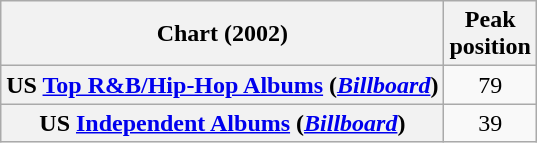<table class="wikitable sortable plainrowheaders" style="text-align:center">
<tr>
<th scope="col">Chart (2002)</th>
<th scope="col">Peak<br>position</th>
</tr>
<tr>
<th scope="row">US <a href='#'>Top R&B/Hip-Hop Albums</a> (<em><a href='#'>Billboard</a></em>)</th>
<td>79</td>
</tr>
<tr>
<th scope="row">US <a href='#'>Independent Albums</a> (<em><a href='#'>Billboard</a></em>)</th>
<td>39</td>
</tr>
</table>
